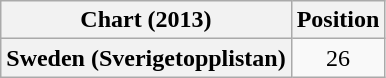<table class="wikitable plainrowheaders" style="text-align:center;">
<tr>
<th scope="col">Chart (2013)</th>
<th scope="col">Position</th>
</tr>
<tr>
<th scope="row">Sweden (Sverigetopplistan)</th>
<td style="text-align:center;">26</td>
</tr>
</table>
